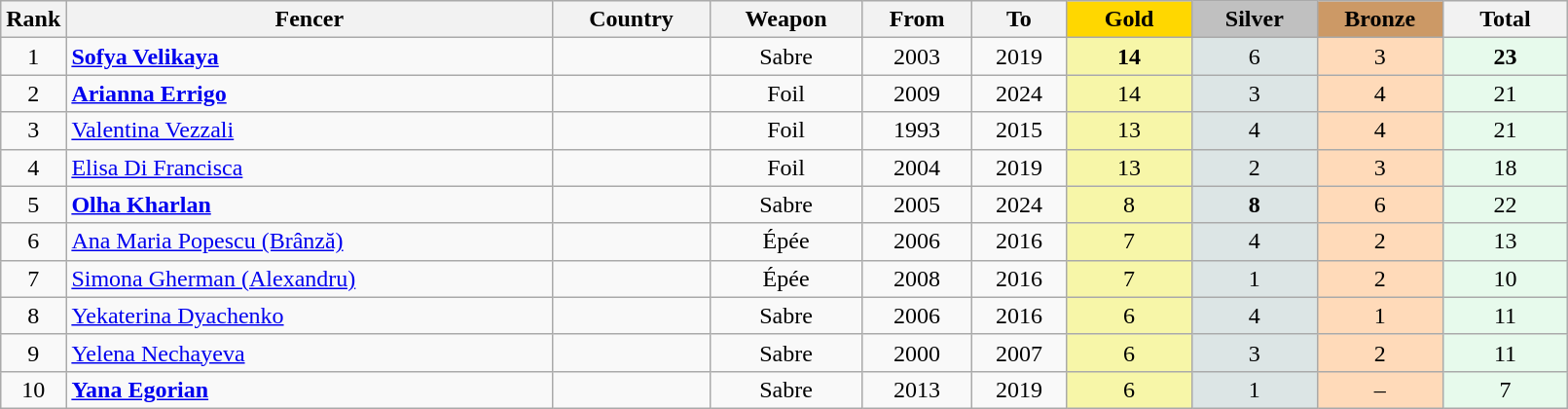<table class="wikitable plainrowheaders" width=85% style="text-align:center;">
<tr style="background-color:#EDEDED;">
<th class="hintergrundfarbe5" style="width:1em">Rank</th>
<th class="hintergrundfarbe5">Fencer</th>
<th class="hintergrundfarbe5">Country</th>
<th class="hintergrundfarbe5">Weapon</th>
<th class="hintergrundfarbe5">From</th>
<th class="hintergrundfarbe5">To</th>
<th style="background:    gold; width:8%">Gold</th>
<th style="background:  silver; width:8%">Silver</th>
<th style="background: #CC9966; width:8%">Bronze</th>
<th class="hintergrundfarbe5" style="width:8%">Total</th>
</tr>
<tr>
<td>1</td>
<td align="left"><strong><a href='#'>Sofya Velikaya</a></strong></td>
<td align="left"></td>
<td>Sabre</td>
<td>2003</td>
<td>2019</td>
<td bgcolor="#F7F6A8"><strong>14</strong></td>
<td bgcolor="#DCE5E5">6</td>
<td bgcolor="#FFDAB9">3</td>
<td bgcolor="#E7FAEC"><strong>23</strong></td>
</tr>
<tr align="center">
<td>2</td>
<td align="left"><strong><a href='#'>Arianna Errigo</a></strong></td>
<td align="left"></td>
<td>Foil</td>
<td>2009</td>
<td>2024</td>
<td bgcolor="#F7F6A8">14</td>
<td bgcolor="#DCE5E5">3</td>
<td bgcolor="#FFDAB9">4</td>
<td bgcolor="#E7FAEC">21</td>
</tr>
<tr align="center">
<td>3</td>
<td align="left"><a href='#'>Valentina Vezzali</a></td>
<td align="left"></td>
<td>Foil</td>
<td>1993</td>
<td>2015</td>
<td bgcolor="#F7F6A8">13</td>
<td bgcolor="#DCE5E5">4</td>
<td bgcolor="#FFDAB9">4</td>
<td bgcolor="#E7FAEC">21</td>
</tr>
<tr align="center">
<td>4</td>
<td align="left"><a href='#'>Elisa Di Francisca</a></td>
<td align="left"></td>
<td>Foil</td>
<td>2004</td>
<td>2019</td>
<td bgcolor="#F7F6A8">13</td>
<td bgcolor="#DCE5E5">2</td>
<td bgcolor="#FFDAB9">3</td>
<td bgcolor="#E7FAEC">18</td>
</tr>
<tr align="center">
<td>5</td>
<td align="left"><strong><a href='#'>Olha Kharlan</a></strong></td>
<td align="left"></td>
<td>Sabre</td>
<td>2005</td>
<td>2024</td>
<td bgcolor="#F7F6A8">8</td>
<td bgcolor="#DCE5E5"><strong>8</strong></td>
<td bgcolor="#FFDAB9">6</td>
<td bgcolor="#E7FAEC">22</td>
</tr>
<tr align="center">
<td>6</td>
<td align="left"><a href='#'>Ana Maria Popescu (Brânză)</a></td>
<td align="left"></td>
<td>Épée</td>
<td>2006</td>
<td>2016</td>
<td bgcolor="#F7F6A8">7</td>
<td bgcolor="#DCE5E5">4</td>
<td bgcolor="#FFDAB9">2</td>
<td bgcolor="#E7FAEC">13</td>
</tr>
<tr align="center">
<td>7</td>
<td align="left"><a href='#'>Simona Gherman (Alexandru)</a></td>
<td align="left"></td>
<td>Épée</td>
<td>2008</td>
<td>2016</td>
<td bgcolor="#F7F6A8">7</td>
<td bgcolor="#DCE5E5">1</td>
<td bgcolor="#FFDAB9">2</td>
<td bgcolor="#E7FAEC">10</td>
</tr>
<tr align="center">
<td>8</td>
<td align="left"><a href='#'>Yekaterina Dyachenko</a></td>
<td align="left"></td>
<td>Sabre</td>
<td>2006</td>
<td>2016</td>
<td bgcolor="#F7F6A8">6</td>
<td bgcolor="#DCE5E5">4</td>
<td bgcolor="#FFDAB9">1</td>
<td bgcolor="#E7FAEC">11</td>
</tr>
<tr align="center">
<td>9</td>
<td align="left"><a href='#'>Yelena Nechayeva</a></td>
<td align="left"></td>
<td>Sabre</td>
<td>2000</td>
<td>2007</td>
<td bgcolor="#F7F6A8">6</td>
<td bgcolor="#DCE5E5">3</td>
<td bgcolor="#FFDAB9">2</td>
<td bgcolor="#E7FAEC">11</td>
</tr>
<tr align="center">
<td>10</td>
<td align="left"><strong><a href='#'>Yana Egorian</a></strong></td>
<td align="left"></td>
<td>Sabre</td>
<td>2013</td>
<td>2019</td>
<td bgcolor="#F7F6A8">6</td>
<td bgcolor="#DCE5E5">1</td>
<td bgcolor="#FFDAB9">–</td>
<td bgcolor="#E7FAEC">7</td>
</tr>
</table>
